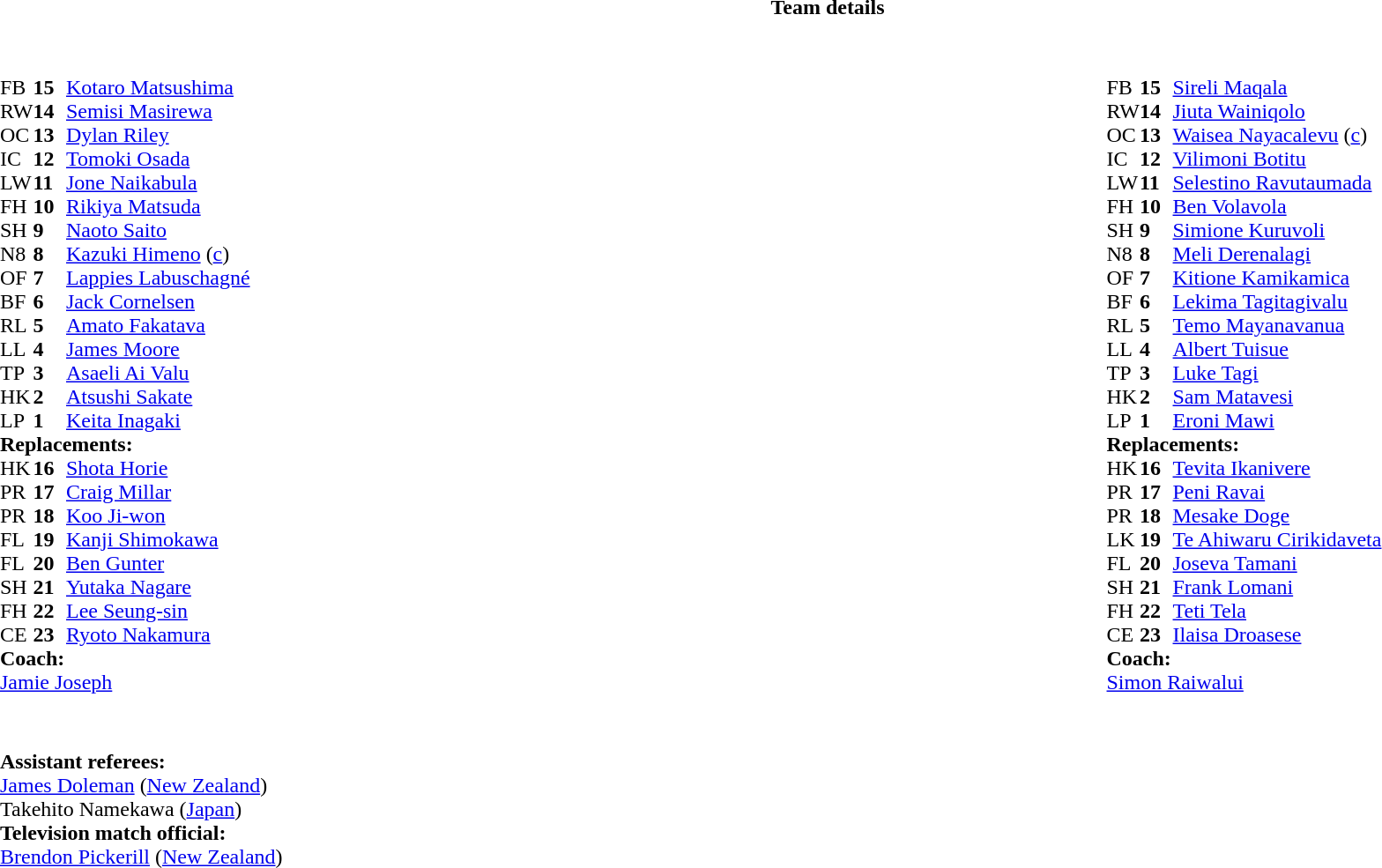<table border="0" style="width:100%;" class="collapsible collapsed">
<tr>
<th>Team details</th>
</tr>
<tr>
<td><br><table style="width:100%">
<tr>
<td style="vertical-align:top;width:50%"><br><table cellspacing="0" cellpadding="0">
<tr>
<th width="25"></th>
<th width="25"></th>
</tr>
<tr>
<td>FB</td>
<td><strong>15</strong></td>
<td><a href='#'>Kotaro Matsushima</a></td>
</tr>
<tr>
<td>RW</td>
<td><strong>14</strong></td>
<td><a href='#'>Semisi Masirewa</a></td>
</tr>
<tr>
<td>OC</td>
<td><strong>13</strong></td>
<td><a href='#'>Dylan Riley</a></td>
<td></td>
<td></td>
</tr>
<tr>
<td>IC</td>
<td><strong>12</strong></td>
<td><a href='#'>Tomoki Osada</a></td>
</tr>
<tr>
<td>LW</td>
<td><strong>11</strong></td>
<td><a href='#'>Jone Naikabula</a></td>
</tr>
<tr>
<td>FH</td>
<td><strong>10</strong></td>
<td><a href='#'>Rikiya Matsuda</a></td>
<td></td>
<td></td>
</tr>
<tr>
<td>SH</td>
<td><strong>9</strong></td>
<td><a href='#'>Naoto Saito</a></td>
<td></td>
<td></td>
</tr>
<tr>
<td>N8</td>
<td><strong>8</strong></td>
<td><a href='#'>Kazuki Himeno</a> (<a href='#'>c</a>)</td>
<td></td>
<td></td>
</tr>
<tr>
<td>OF</td>
<td><strong>7</strong></td>
<td><a href='#'>Lappies Labuschagné</a></td>
</tr>
<tr>
<td>BF</td>
<td><strong>6</strong></td>
<td><a href='#'>Jack Cornelsen</a></td>
</tr>
<tr>
<td>RL</td>
<td><strong>5</strong></td>
<td><a href='#'>Amato Fakatava</a></td>
<td></td>
<td></td>
</tr>
<tr>
<td>LL</td>
<td><strong>4</strong></td>
<td><a href='#'>James Moore</a></td>
</tr>
<tr>
<td>TP</td>
<td><strong>3</strong></td>
<td><a href='#'>Asaeli Ai Valu</a></td>
<td></td>
<td></td>
</tr>
<tr>
<td>HK</td>
<td><strong>2</strong></td>
<td><a href='#'>Atsushi Sakate</a></td>
<td></td>
<td></td>
</tr>
<tr>
<td>LP</td>
<td><strong>1</strong></td>
<td><a href='#'>Keita Inagaki</a></td>
<td></td>
<td></td>
</tr>
<tr>
<td colspan="3"><strong>Replacements:</strong></td>
</tr>
<tr>
<td>HK</td>
<td><strong>16</strong></td>
<td><a href='#'>Shota Horie</a></td>
<td></td>
<td></td>
</tr>
<tr>
<td>PR</td>
<td><strong>17</strong></td>
<td><a href='#'>Craig Millar</a></td>
<td></td>
<td></td>
</tr>
<tr>
<td>PR</td>
<td><strong>18</strong></td>
<td><a href='#'>Koo Ji-won</a></td>
<td></td>
<td></td>
</tr>
<tr>
<td>FL</td>
<td><strong>19</strong></td>
<td><a href='#'>Kanji Shimokawa</a></td>
<td></td>
<td></td>
</tr>
<tr>
<td>FL</td>
<td><strong>20</strong></td>
<td><a href='#'>Ben Gunter</a></td>
<td></td>
<td></td>
</tr>
<tr>
<td>SH</td>
<td><strong>21</strong></td>
<td><a href='#'>Yutaka Nagare</a></td>
<td></td>
<td></td>
</tr>
<tr>
<td>FH</td>
<td><strong>22</strong></td>
<td><a href='#'>Lee Seung-sin</a></td>
<td></td>
<td></td>
</tr>
<tr>
<td>CE</td>
<td><strong>23</strong></td>
<td><a href='#'>Ryoto Nakamura</a></td>
<td></td>
<td></td>
</tr>
<tr>
<td colspan="3"><strong>Coach:</strong></td>
</tr>
<tr>
<td colspan="4"> <a href='#'>Jamie Joseph</a></td>
</tr>
</table>
</td>
<td valign=top></td>
<td style="vertical-align:top;width:50%"><br><table cellspacing="0" cellpadding="0" style="margin:auto">
<tr>
<th width="25"></th>
<th width="25"></th>
</tr>
<tr>
<td>FB</td>
<td><strong>15</strong></td>
<td><a href='#'>Sireli Maqala</a></td>
</tr>
<tr>
<td>RW</td>
<td><strong>14</strong></td>
<td><a href='#'>Jiuta Wainiqolo</a></td>
</tr>
<tr>
<td>OC</td>
<td><strong>13</strong></td>
<td><a href='#'>Waisea Nayacalevu</a> (<a href='#'>c</a>)</td>
</tr>
<tr>
<td>IC</td>
<td><strong>12</strong></td>
<td><a href='#'>Vilimoni Botitu</a></td>
<td></td>
<td></td>
</tr>
<tr>
<td>LW</td>
<td><strong>11</strong></td>
<td><a href='#'>Selestino Ravutaumada</a></td>
</tr>
<tr>
<td>FH</td>
<td><strong>10</strong></td>
<td><a href='#'>Ben Volavola</a></td>
<td></td>
<td></td>
</tr>
<tr>
<td>SH</td>
<td><strong>9</strong></td>
<td><a href='#'>Simione Kuruvoli</a></td>
<td></td>
<td></td>
</tr>
<tr>
<td>N8</td>
<td><strong>8</strong></td>
<td><a href='#'>Meli Derenalagi</a></td>
</tr>
<tr>
<td>OF</td>
<td><strong>7</strong></td>
<td><a href='#'>Kitione Kamikamica</a></td>
<td></td>
<td></td>
</tr>
<tr>
<td>BF</td>
<td><strong>6</strong></td>
<td><a href='#'>Lekima Tagitagivalu</a></td>
</tr>
<tr>
<td>RL</td>
<td><strong>5</strong></td>
<td><a href='#'>Temo Mayanavanua</a></td>
<td></td>
<td></td>
</tr>
<tr>
<td>LL</td>
<td><strong>4</strong></td>
<td><a href='#'>Albert Tuisue</a></td>
</tr>
<tr>
<td>TP</td>
<td><strong>3</strong></td>
<td><a href='#'>Luke Tagi</a></td>
<td></td>
<td></td>
</tr>
<tr>
<td>HK</td>
<td><strong>2</strong></td>
<td><a href='#'>Sam Matavesi</a></td>
<td></td>
<td></td>
</tr>
<tr>
<td>LP</td>
<td><strong>1</strong></td>
<td><a href='#'>Eroni Mawi</a></td>
<td></td>
<td></td>
<td></td>
</tr>
<tr>
<td colspan="3"><strong>Replacements:</strong></td>
</tr>
<tr>
<td>HK</td>
<td><strong>16</strong></td>
<td><a href='#'>Tevita Ikanivere</a></td>
<td></td>
<td></td>
</tr>
<tr>
<td>PR</td>
<td><strong>17</strong></td>
<td><a href='#'>Peni Ravai</a></td>
<td></td>
<td></td>
<td></td>
</tr>
<tr>
<td>PR</td>
<td><strong>18</strong></td>
<td><a href='#'>Mesake Doge</a></td>
<td></td>
<td></td>
</tr>
<tr>
<td>LK</td>
<td><strong>19</strong></td>
<td><a href='#'>Te Ahiwaru Cirikidaveta</a></td>
<td></td>
<td></td>
</tr>
<tr>
<td>FL</td>
<td><strong>20</strong></td>
<td><a href='#'>Joseva Tamani</a></td>
<td></td>
<td></td>
</tr>
<tr>
<td>SH</td>
<td><strong>21</strong></td>
<td><a href='#'>Frank Lomani</a></td>
<td></td>
<td></td>
</tr>
<tr>
<td>FH</td>
<td><strong>22</strong></td>
<td><a href='#'>Teti Tela</a></td>
<td></td>
<td></td>
</tr>
<tr>
<td>CE</td>
<td><strong>23</strong></td>
<td><a href='#'>Ilaisa Droasese</a></td>
<td></td>
<td></td>
</tr>
<tr>
<td colspan="3"><strong>Coach:</strong></td>
</tr>
<tr>
<td colspan="3"> <a href='#'>Simon Raiwalui</a></td>
</tr>
</table>
</td>
</tr>
</table>
<table style="width:100%">
<tr>
<td><br><br><strong>Assistant referees:</strong>
<br><a href='#'>James Doleman</a> (<a href='#'>New Zealand</a>)
<br>Takehito Namekawa (<a href='#'>Japan</a>)
<br><strong>Television match official:</strong>
<br><a href='#'>Brendon Pickerill</a> (<a href='#'>New Zealand</a>)</td>
</tr>
</table>
</td>
</tr>
</table>
